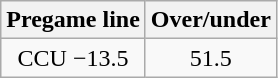<table class="wikitable">
<tr align="center">
<th style=>Pregame line</th>
<th style=>Over/under</th>
</tr>
<tr align="center">
<td>CCU −13.5</td>
<td>51.5</td>
</tr>
</table>
